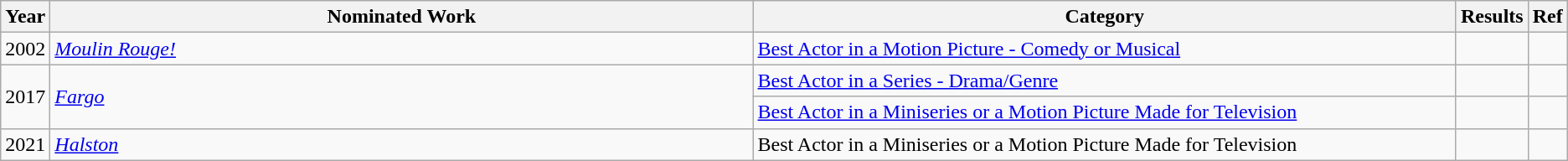<table class="wikitable">
<tr>
<th scope="col" style="width:1em;">Year</th>
<th scope="col" style="width:35em;">Nominated Work</th>
<th scope="col" style="width:35em;">Category</th>
<th scope="col" style="width:1em;">Results</th>
<th scope="col" style="width:1em;">Ref</th>
</tr>
<tr>
<td>2002</td>
<td><em><a href='#'>Moulin Rouge!</a></em></td>
<td><a href='#'>Best Actor in a Motion Picture - Comedy or Musical</a></td>
<td></td>
<td></td>
</tr>
<tr>
<td rowspan="2">2017</td>
<td rowspan="2"><em><a href='#'>Fargo</a></em></td>
<td><a href='#'>Best Actor in a Series - Drama/Genre</a></td>
<td></td>
<td></td>
</tr>
<tr>
<td><a href='#'>Best Actor in a Miniseries or a Motion Picture Made for Television</a></td>
<td></td>
<td></td>
</tr>
<tr>
<td>2021</td>
<td><em><a href='#'>Halston</a></em></td>
<td>Best Actor in a Miniseries or a Motion Picture Made for Television</td>
<td></td>
<td></td>
</tr>
</table>
